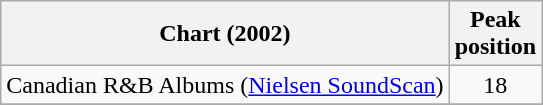<table class="wikitable sortable plainrowheaders">
<tr>
<th>Chart (2002)</th>
<th>Peak<br>position</th>
</tr>
<tr>
<td>Canadian R&B Albums (<a href='#'>Nielsen SoundScan</a>)</td>
<td style="text-align:center;">18</td>
</tr>
<tr>
</tr>
<tr>
</tr>
<tr>
</tr>
</table>
